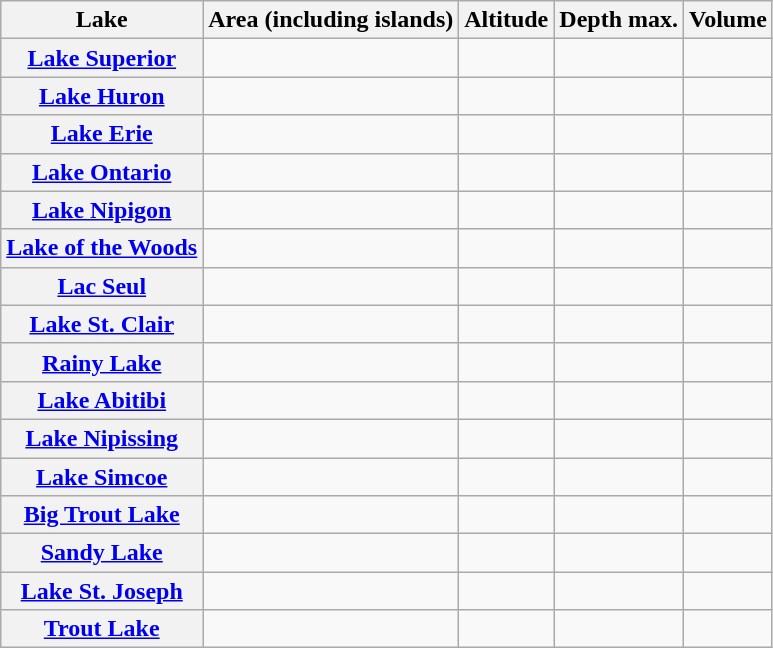<table class="wikitable sortable" style="text-align:right;">
<tr>
<th scope="col">Lake</th>
<th scope="col" data-sort-type="number">Area (including islands)</th>
<th scope="col" data-sort-type="number">Altitude</th>
<th scope="col" data-sort-type="number">Depth max.</th>
<th scope="col" data-sort-type="number">Volume</th>
</tr>
<tr>
<th scope="row"><a href='#'>Lake Superior</a></th>
<td></td>
<td></td>
<td></td>
<td></td>
</tr>
<tr>
<th scope="row"><a href='#'>Lake Huron</a></th>
<td></td>
<td></td>
<td></td>
<td></td>
</tr>
<tr>
<th scope="row"><a href='#'>Lake Erie</a></th>
<td></td>
<td></td>
<td></td>
<td></td>
</tr>
<tr>
<th scope="row"><a href='#'>Lake Ontario</a></th>
<td></td>
<td></td>
<td></td>
<td></td>
</tr>
<tr>
<th scope="row"><a href='#'>Lake Nipigon</a></th>
<td></td>
<td></td>
<td></td>
<td></td>
</tr>
<tr>
<th scope="row"><a href='#'>Lake of the Woods</a></th>
<td></td>
<td></td>
<td></td>
<td></td>
</tr>
<tr>
<th scope="row"><a href='#'>Lac Seul</a></th>
<td></td>
<td></td>
<td></td>
<td></td>
</tr>
<tr>
<th scope="row"><a href='#'>Lake St. Clair</a></th>
<td></td>
<td></td>
<td></td>
<td></td>
</tr>
<tr>
<th scope="row"><a href='#'>Rainy Lake</a></th>
<td></td>
<td></td>
<td></td>
<td></td>
</tr>
<tr>
<th scope="row"><a href='#'>Lake Abitibi</a></th>
<td></td>
<td></td>
<td></td>
<td></td>
</tr>
<tr>
<th scope="row"><a href='#'>Lake Nipissing</a></th>
<td></td>
<td></td>
<td></td>
<td></td>
</tr>
<tr>
<th scope="row"><a href='#'>Lake Simcoe</a></th>
<td></td>
<td></td>
<td></td>
<td></td>
</tr>
<tr>
<th scope="row"><a href='#'>Big Trout Lake</a></th>
<td></td>
<td></td>
<td></td>
<td></td>
</tr>
<tr>
<th scope="row"><a href='#'>Sandy Lake</a></th>
<td></td>
<td></td>
<td></td>
<td></td>
</tr>
<tr>
<th scope="row"><a href='#'>Lake St. Joseph</a></th>
<td></td>
<td></td>
<td></td>
<td></td>
</tr>
<tr>
<th scope="row"><a href='#'>Trout Lake</a></th>
<td></td>
<td></td>
<td></td>
<td></td>
</tr>
</table>
